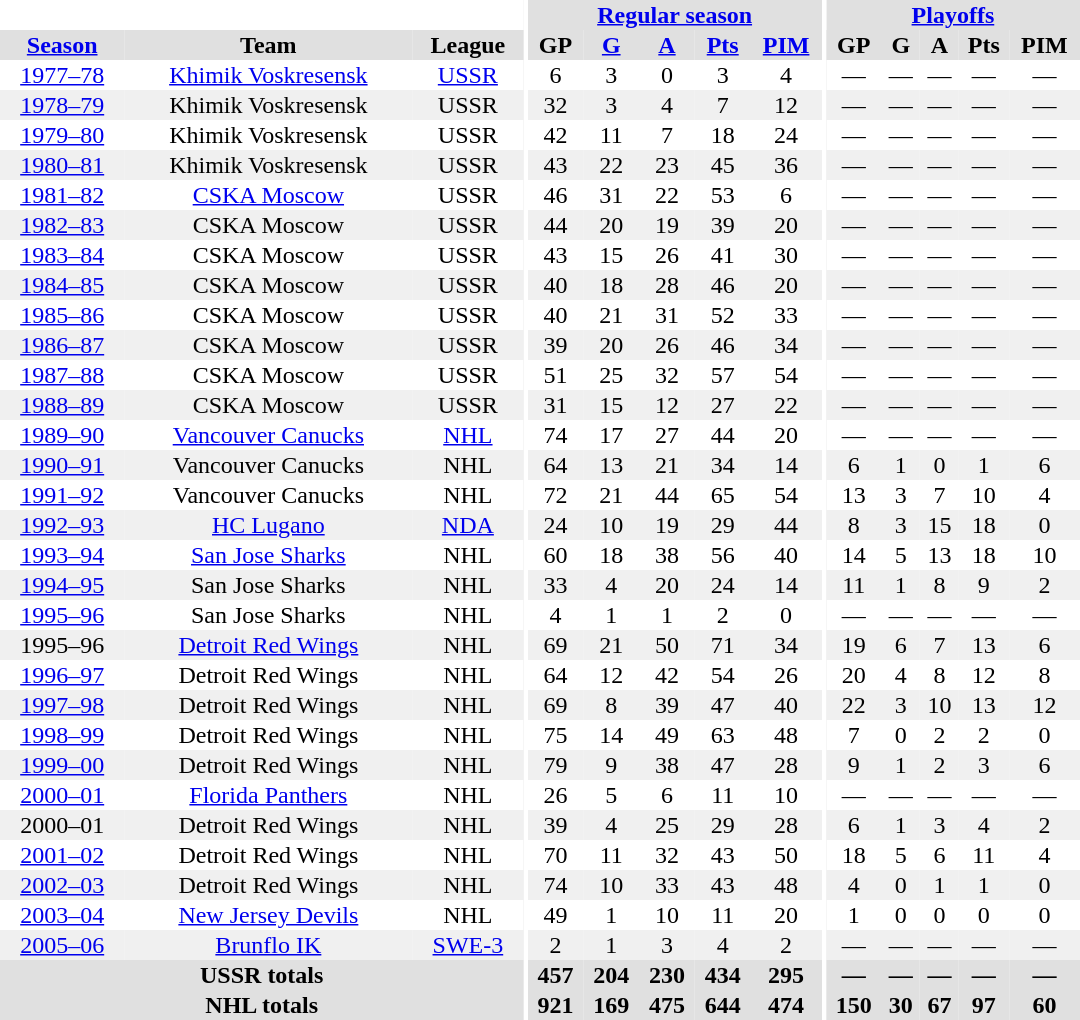<table border="0" cellpadding="1" cellspacing="0" style="text-align:center; width:45em">
<tr bgcolor="#e0e0e0">
<th colspan="3" bgcolor="#ffffff"></th>
<th rowspan="100" bgcolor="#ffffff"></th>
<th colspan="5"><a href='#'>Regular season</a></th>
<th rowspan="100" bgcolor="#ffffff"></th>
<th colspan="5"><a href='#'>Playoffs</a></th>
</tr>
<tr bgcolor="#e0e0e0">
<th><a href='#'>Season</a></th>
<th>Team</th>
<th>League</th>
<th>GP</th>
<th><a href='#'>G</a></th>
<th><a href='#'>A</a></th>
<th><a href='#'>Pts</a></th>
<th><a href='#'>PIM</a></th>
<th>GP</th>
<th>G</th>
<th>A</th>
<th>Pts</th>
<th>PIM</th>
</tr>
<tr>
<td><a href='#'>1977–78</a></td>
<td><a href='#'>Khimik Voskresensk</a></td>
<td><a href='#'>USSR</a></td>
<td>6</td>
<td>3</td>
<td>0</td>
<td>3</td>
<td>4</td>
<td>—</td>
<td>—</td>
<td>—</td>
<td>—</td>
<td>—</td>
</tr>
<tr bgcolor="#f0f0f0">
<td><a href='#'>1978–79</a></td>
<td>Khimik Voskresensk</td>
<td>USSR</td>
<td>32</td>
<td>3</td>
<td>4</td>
<td>7</td>
<td>12</td>
<td>—</td>
<td>—</td>
<td>—</td>
<td>—</td>
<td>—</td>
</tr>
<tr>
<td><a href='#'>1979–80</a></td>
<td>Khimik Voskresensk</td>
<td>USSR</td>
<td>42</td>
<td>11</td>
<td>7</td>
<td>18</td>
<td>24</td>
<td>—</td>
<td>—</td>
<td>—</td>
<td>—</td>
<td>—</td>
</tr>
<tr bgcolor="#f0f0f0">
<td><a href='#'>1980–81</a></td>
<td>Khimik Voskresensk</td>
<td>USSR</td>
<td>43</td>
<td>22</td>
<td>23</td>
<td>45</td>
<td>36</td>
<td>—</td>
<td>—</td>
<td>—</td>
<td>—</td>
<td>—</td>
</tr>
<tr>
<td><a href='#'>1981–82</a></td>
<td><a href='#'>CSKA Moscow</a></td>
<td>USSR</td>
<td>46</td>
<td>31</td>
<td>22</td>
<td>53</td>
<td>6</td>
<td>—</td>
<td>—</td>
<td>—</td>
<td>—</td>
<td>—</td>
</tr>
<tr bgcolor="#f0f0f0">
<td><a href='#'>1982–83</a></td>
<td>CSKA Moscow</td>
<td>USSR</td>
<td>44</td>
<td>20</td>
<td>19</td>
<td>39</td>
<td>20</td>
<td>—</td>
<td>—</td>
<td>—</td>
<td>—</td>
<td>—</td>
</tr>
<tr>
<td><a href='#'>1983–84</a></td>
<td>CSKA Moscow</td>
<td>USSR</td>
<td>43</td>
<td>15</td>
<td>26</td>
<td>41</td>
<td>30</td>
<td>—</td>
<td>—</td>
<td>—</td>
<td>—</td>
<td>—</td>
</tr>
<tr bgcolor="#f0f0f0">
<td><a href='#'>1984–85</a></td>
<td>CSKA Moscow</td>
<td>USSR</td>
<td>40</td>
<td>18</td>
<td>28</td>
<td>46</td>
<td>20</td>
<td>—</td>
<td>—</td>
<td>—</td>
<td>—</td>
<td>—</td>
</tr>
<tr>
<td><a href='#'>1985–86</a></td>
<td>CSKA Moscow</td>
<td>USSR</td>
<td>40</td>
<td>21</td>
<td>31</td>
<td>52</td>
<td>33</td>
<td>—</td>
<td>—</td>
<td>—</td>
<td>—</td>
<td>—</td>
</tr>
<tr bgcolor="#f0f0f0">
<td><a href='#'>1986–87</a></td>
<td>CSKA Moscow</td>
<td>USSR</td>
<td>39</td>
<td>20</td>
<td>26</td>
<td>46</td>
<td>34</td>
<td>—</td>
<td>—</td>
<td>—</td>
<td>—</td>
<td>—</td>
</tr>
<tr>
<td><a href='#'>1987–88</a></td>
<td>CSKA Moscow</td>
<td>USSR</td>
<td>51</td>
<td>25</td>
<td>32</td>
<td>57</td>
<td>54</td>
<td>—</td>
<td>—</td>
<td>—</td>
<td>—</td>
<td>—</td>
</tr>
<tr bgcolor="#f0f0f0">
<td><a href='#'>1988–89</a></td>
<td>CSKA Moscow</td>
<td>USSR</td>
<td>31</td>
<td>15</td>
<td>12</td>
<td>27</td>
<td>22</td>
<td>—</td>
<td>—</td>
<td>—</td>
<td>—</td>
<td>—</td>
</tr>
<tr>
<td><a href='#'>1989–90</a></td>
<td><a href='#'>Vancouver Canucks</a></td>
<td><a href='#'>NHL</a></td>
<td>74</td>
<td>17</td>
<td>27</td>
<td>44</td>
<td>20</td>
<td>—</td>
<td>—</td>
<td>—</td>
<td>—</td>
<td>—</td>
</tr>
<tr bgcolor="#f0f0f0">
<td><a href='#'>1990–91</a></td>
<td>Vancouver Canucks</td>
<td>NHL</td>
<td>64</td>
<td>13</td>
<td>21</td>
<td>34</td>
<td>14</td>
<td>6</td>
<td>1</td>
<td>0</td>
<td>1</td>
<td>6</td>
</tr>
<tr>
<td><a href='#'>1991–92</a></td>
<td>Vancouver Canucks</td>
<td>NHL</td>
<td>72</td>
<td>21</td>
<td>44</td>
<td>65</td>
<td>54</td>
<td>13</td>
<td>3</td>
<td>7</td>
<td>10</td>
<td>4</td>
</tr>
<tr bgcolor="#f0f0f0">
<td><a href='#'>1992–93</a></td>
<td><a href='#'>HC Lugano</a></td>
<td><a href='#'>NDA</a></td>
<td>24</td>
<td>10</td>
<td>19</td>
<td>29</td>
<td>44</td>
<td>8</td>
<td>3</td>
<td>15</td>
<td>18</td>
<td>0</td>
</tr>
<tr>
<td><a href='#'>1993–94</a></td>
<td><a href='#'>San Jose Sharks</a></td>
<td>NHL</td>
<td>60</td>
<td>18</td>
<td>38</td>
<td>56</td>
<td>40</td>
<td>14</td>
<td>5</td>
<td>13</td>
<td>18</td>
<td>10</td>
</tr>
<tr bgcolor="#f0f0f0">
<td><a href='#'>1994–95</a></td>
<td>San Jose Sharks</td>
<td>NHL</td>
<td>33</td>
<td>4</td>
<td>20</td>
<td>24</td>
<td>14</td>
<td>11</td>
<td>1</td>
<td>8</td>
<td>9</td>
<td>2</td>
</tr>
<tr>
<td><a href='#'>1995–96</a></td>
<td>San Jose Sharks</td>
<td>NHL</td>
<td>4</td>
<td>1</td>
<td>1</td>
<td>2</td>
<td>0</td>
<td>—</td>
<td>—</td>
<td>—</td>
<td>—</td>
<td>—</td>
</tr>
<tr bgcolor="#f0f0f0">
<td>1995–96</td>
<td><a href='#'>Detroit Red Wings</a></td>
<td>NHL</td>
<td>69</td>
<td>21</td>
<td>50</td>
<td>71</td>
<td>34</td>
<td>19</td>
<td>6</td>
<td>7</td>
<td>13</td>
<td>6</td>
</tr>
<tr>
<td><a href='#'>1996–97</a></td>
<td>Detroit Red Wings</td>
<td>NHL</td>
<td>64</td>
<td>12</td>
<td>42</td>
<td>54</td>
<td>26</td>
<td>20</td>
<td>4</td>
<td>8</td>
<td>12</td>
<td>8</td>
</tr>
<tr bgcolor="#f0f0f0">
<td><a href='#'>1997–98</a></td>
<td>Detroit Red Wings</td>
<td>NHL</td>
<td>69</td>
<td>8</td>
<td>39</td>
<td>47</td>
<td>40</td>
<td>22</td>
<td>3</td>
<td>10</td>
<td>13</td>
<td>12</td>
</tr>
<tr>
<td><a href='#'>1998–99</a></td>
<td>Detroit Red Wings</td>
<td>NHL</td>
<td>75</td>
<td>14</td>
<td>49</td>
<td>63</td>
<td>48</td>
<td>7</td>
<td>0</td>
<td>2</td>
<td>2</td>
<td>0</td>
</tr>
<tr bgcolor="#f0f0f0">
<td><a href='#'>1999–00</a></td>
<td>Detroit Red Wings</td>
<td>NHL</td>
<td>79</td>
<td>9</td>
<td>38</td>
<td>47</td>
<td>28</td>
<td>9</td>
<td>1</td>
<td>2</td>
<td>3</td>
<td>6</td>
</tr>
<tr>
<td><a href='#'>2000–01</a></td>
<td><a href='#'>Florida Panthers</a></td>
<td>NHL</td>
<td>26</td>
<td>5</td>
<td>6</td>
<td>11</td>
<td>10</td>
<td>—</td>
<td>—</td>
<td>—</td>
<td>—</td>
<td>—</td>
</tr>
<tr bgcolor="#f0f0f0">
<td>2000–01</td>
<td>Detroit Red Wings</td>
<td>NHL</td>
<td>39</td>
<td>4</td>
<td>25</td>
<td>29</td>
<td>28</td>
<td>6</td>
<td>1</td>
<td>3</td>
<td>4</td>
<td>2</td>
</tr>
<tr>
<td><a href='#'>2001–02</a></td>
<td>Detroit Red Wings</td>
<td>NHL</td>
<td>70</td>
<td>11</td>
<td>32</td>
<td>43</td>
<td>50</td>
<td>18</td>
<td>5</td>
<td>6</td>
<td>11</td>
<td>4</td>
</tr>
<tr bgcolor="#f0f0f0">
<td><a href='#'>2002–03</a></td>
<td>Detroit Red Wings</td>
<td>NHL</td>
<td>74</td>
<td>10</td>
<td>33</td>
<td>43</td>
<td>48</td>
<td>4</td>
<td>0</td>
<td>1</td>
<td>1</td>
<td>0</td>
</tr>
<tr>
<td><a href='#'>2003–04</a></td>
<td><a href='#'>New Jersey Devils</a></td>
<td>NHL</td>
<td>49</td>
<td>1</td>
<td>10</td>
<td>11</td>
<td>20</td>
<td>1</td>
<td>0</td>
<td>0</td>
<td>0</td>
<td>0</td>
</tr>
<tr bgcolor="#f0f0f0">
<td><a href='#'>2005–06</a></td>
<td><a href='#'>Brunflo IK</a></td>
<td><a href='#'>SWE-3</a></td>
<td>2</td>
<td>1</td>
<td>3</td>
<td>4</td>
<td>2</td>
<td>—</td>
<td>—</td>
<td>—</td>
<td>—</td>
<td>—</td>
</tr>
<tr bgcolor="#e0e0e0">
<th colspan="3">USSR totals</th>
<th>457</th>
<th>204</th>
<th>230</th>
<th>434</th>
<th>295</th>
<th>—</th>
<th>—</th>
<th>—</th>
<th>—</th>
<th>—</th>
</tr>
<tr bgcolor="#e0e0e0">
<th colspan="3">NHL totals</th>
<th>921</th>
<th>169</th>
<th>475</th>
<th>644</th>
<th>474</th>
<th>150</th>
<th>30</th>
<th>67</th>
<th>97</th>
<th>60</th>
</tr>
</table>
